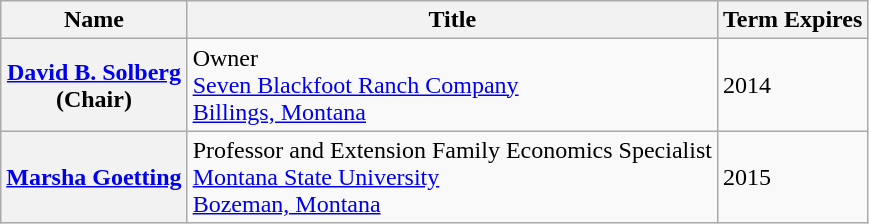<table class="wikitable sortable">
<tr>
<th>Name</th>
<th>Title</th>
<th>Term Expires</th>
</tr>
<tr>
<th><a href='#'>David B. Solberg</a><br>(Chair)</th>
<td>Owner<br><a href='#'>Seven Blackfoot Ranch Company</a><br><a href='#'>Billings, Montana</a></td>
<td>2014</td>
</tr>
<tr>
<th><a href='#'>Marsha Goetting</a></th>
<td>Professor and Extension Family Economics Specialist<br><a href='#'>Montana State University</a><br><a href='#'>Bozeman, Montana</a></td>
<td>2015</td>
</tr>
</table>
